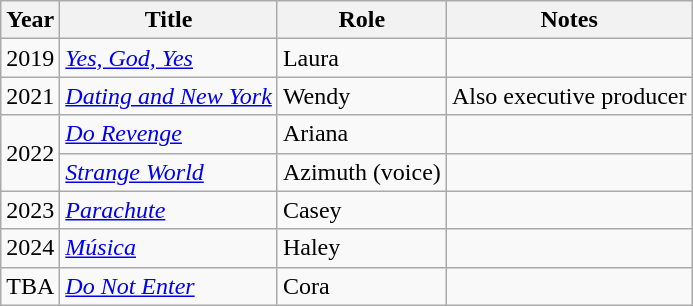<table class="wikitable">
<tr>
<th>Year</th>
<th>Title</th>
<th>Role</th>
<th>Notes</th>
</tr>
<tr>
<td>2019</td>
<td><em><a href='#'>Yes, God, Yes</a></em></td>
<td>Laura</td>
<td></td>
</tr>
<tr>
<td>2021</td>
<td><em><a href='#'>Dating and New York</a></em></td>
<td>Wendy</td>
<td>Also executive producer</td>
</tr>
<tr>
<td rowspan="2">2022</td>
<td><em><a href='#'>Do Revenge</a></em></td>
<td>Ariana</td>
<td></td>
</tr>
<tr>
<td><em><a href='#'>Strange World</a></em></td>
<td>Azimuth (voice)</td>
<td></td>
</tr>
<tr>
<td>2023</td>
<td><em><a href='#'>Parachute</a></em></td>
<td>Casey</td>
<td></td>
</tr>
<tr>
<td>2024</td>
<td><em><a href='#'>Música</a></em></td>
<td>Haley</td>
<td></td>
</tr>
<tr>
<td>TBA</td>
<td><em><a href='#'>Do Not Enter</a></em></td>
<td>Cora</td>
<td></td>
</tr>
</table>
